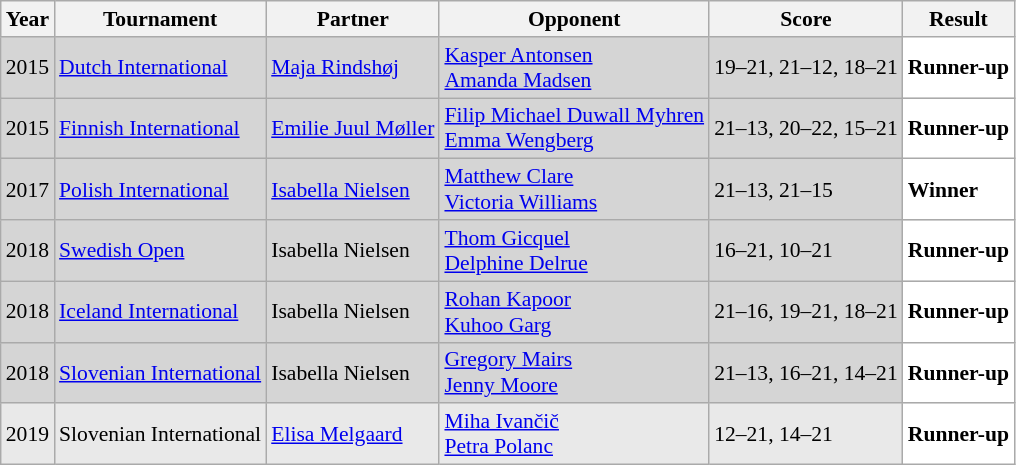<table class="sortable wikitable" style="font-size: 90%;">
<tr>
<th>Year</th>
<th>Tournament</th>
<th>Partner</th>
<th>Opponent</th>
<th>Score</th>
<th>Result</th>
</tr>
<tr style="background:#D5D5D5">
<td align="center">2015</td>
<td align="left"><a href='#'>Dutch International</a></td>
<td align="left"> <a href='#'>Maja Rindshøj</a></td>
<td align="left"> <a href='#'>Kasper Antonsen</a> <br>  <a href='#'>Amanda Madsen</a></td>
<td align="left">19–21, 21–12, 18–21</td>
<td style="text-align:left; background:white"> <strong>Runner-up</strong></td>
</tr>
<tr style="background:#D5D5D5">
<td align="center">2015</td>
<td align="left"><a href='#'>Finnish International</a></td>
<td align="left"> <a href='#'>Emilie Juul Møller</a></td>
<td align="left"> <a href='#'>Filip Michael Duwall Myhren</a> <br>  <a href='#'>Emma Wengberg</a></td>
<td align="left">21–13, 20–22, 15–21</td>
<td style="text-align:left; background:white"> <strong>Runner-up</strong></td>
</tr>
<tr style="background:#D5D5D5">
<td align="center">2017</td>
<td align="left"><a href='#'>Polish International</a></td>
<td align="left"> <a href='#'>Isabella Nielsen</a></td>
<td align="left"> <a href='#'>Matthew Clare</a> <br>  <a href='#'>Victoria Williams</a></td>
<td align="left">21–13, 21–15</td>
<td style="text-align:left; background:white"> <strong>Winner</strong></td>
</tr>
<tr style="background:#D5D5D5">
<td align="center">2018</td>
<td align="left"><a href='#'>Swedish Open</a></td>
<td align="left"> Isabella Nielsen</td>
<td align="left"> <a href='#'>Thom Gicquel</a> <br>  <a href='#'>Delphine Delrue</a></td>
<td align="left">16–21, 10–21</td>
<td style="text-align:left; background:white"> <strong>Runner-up</strong></td>
</tr>
<tr style="background:#D5D5D5">
<td align="center">2018</td>
<td align="left"><a href='#'>Iceland International</a></td>
<td align="left"> Isabella Nielsen</td>
<td align="left"> <a href='#'>Rohan Kapoor</a> <br>  <a href='#'>Kuhoo Garg</a></td>
<td align="left">21–16, 19–21, 18–21</td>
<td style="text-align:left; background:white"> <strong>Runner-up</strong></td>
</tr>
<tr style="background:#D5D5D5">
<td align="center">2018</td>
<td align="left"><a href='#'>Slovenian International</a></td>
<td align="left"> Isabella Nielsen</td>
<td align="left"> <a href='#'>Gregory Mairs</a> <br>  <a href='#'>Jenny Moore</a></td>
<td align="left">21–13, 16–21, 14–21</td>
<td style="text-align:left; background:white"> <strong>Runner-up</strong></td>
</tr>
<tr style="background:#E9E9E9">
<td align="center">2019</td>
<td align="left">Slovenian International</td>
<td align="left"> <a href='#'>Elisa Melgaard</a></td>
<td align="left"> <a href='#'>Miha Ivančič</a> <br>  <a href='#'>Petra Polanc</a></td>
<td align="left">12–21, 14–21</td>
<td style="text-align:left; background:white"> <strong>Runner-up</strong></td>
</tr>
</table>
